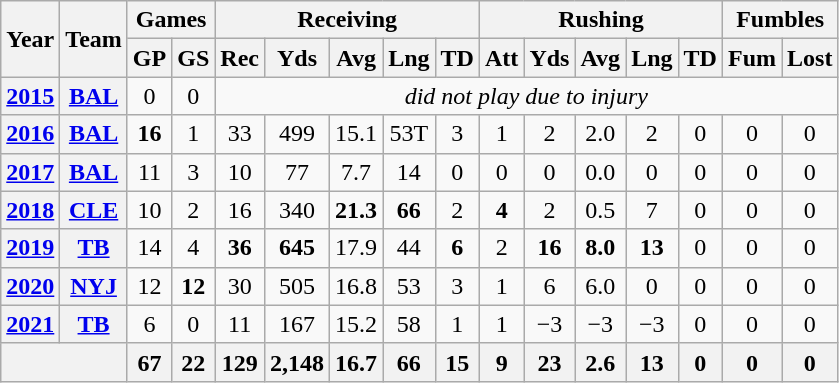<table class=wikitable style="text-align:center;">
<tr>
<th rowspan="2">Year</th>
<th rowspan="2">Team</th>
<th colspan="2">Games</th>
<th colspan="5">Receiving</th>
<th colspan="5">Rushing</th>
<th colspan="2">Fumbles</th>
</tr>
<tr>
<th>GP</th>
<th>GS</th>
<th>Rec</th>
<th>Yds</th>
<th>Avg</th>
<th>Lng</th>
<th>TD</th>
<th>Att</th>
<th>Yds</th>
<th>Avg</th>
<th>Lng</th>
<th>TD</th>
<th>Fum</th>
<th>Lost</th>
</tr>
<tr>
<th><a href='#'>2015</a></th>
<th><a href='#'>BAL</a></th>
<td>0</td>
<td>0</td>
<td colspan="12"><em>did not play due to injury</em></td>
</tr>
<tr>
<th><a href='#'>2016</a></th>
<th><a href='#'>BAL</a></th>
<td><strong>16</strong></td>
<td>1</td>
<td>33</td>
<td>499</td>
<td>15.1</td>
<td>53T</td>
<td>3</td>
<td>1</td>
<td>2</td>
<td>2.0</td>
<td>2</td>
<td>0</td>
<td>0</td>
<td>0</td>
</tr>
<tr>
<th><a href='#'>2017</a></th>
<th><a href='#'>BAL</a></th>
<td>11</td>
<td>3</td>
<td>10</td>
<td>77</td>
<td>7.7</td>
<td>14</td>
<td>0</td>
<td>0</td>
<td>0</td>
<td>0.0</td>
<td>0</td>
<td>0</td>
<td>0</td>
<td>0</td>
</tr>
<tr>
<th><a href='#'>2018</a></th>
<th><a href='#'>CLE</a></th>
<td>10</td>
<td>2</td>
<td>16</td>
<td>340</td>
<td><strong>21.3</strong></td>
<td><strong>66</strong></td>
<td>2</td>
<td><strong>4</strong></td>
<td>2</td>
<td>0.5</td>
<td>7</td>
<td>0</td>
<td>0</td>
<td>0</td>
</tr>
<tr>
<th><a href='#'>2019</a></th>
<th><a href='#'>TB</a></th>
<td>14</td>
<td>4</td>
<td><strong>36</strong></td>
<td><strong>645</strong></td>
<td>17.9</td>
<td>44</td>
<td><strong>6</strong></td>
<td>2</td>
<td><strong>16</strong></td>
<td><strong>8.0</strong></td>
<td><strong>13</strong></td>
<td>0</td>
<td>0</td>
<td>0</td>
</tr>
<tr>
<th><a href='#'>2020</a></th>
<th><a href='#'>NYJ</a></th>
<td>12</td>
<td><strong>12</strong></td>
<td>30</td>
<td>505</td>
<td>16.8</td>
<td>53</td>
<td>3</td>
<td>1</td>
<td>6</td>
<td>6.0</td>
<td>0</td>
<td>0</td>
<td>0</td>
<td>0</td>
</tr>
<tr>
<th><a href='#'>2021</a></th>
<th><a href='#'>TB</a></th>
<td>6</td>
<td>0</td>
<td>11</td>
<td>167</td>
<td>15.2</td>
<td>58</td>
<td>1</td>
<td>1</td>
<td>−3</td>
<td>−3</td>
<td>−3</td>
<td>0</td>
<td>0</td>
<td>0</td>
</tr>
<tr>
<th colspan="2"></th>
<th>67</th>
<th>22</th>
<th>129</th>
<th>2,148</th>
<th>16.7</th>
<th>66</th>
<th>15</th>
<th>9</th>
<th>23</th>
<th>2.6</th>
<th>13</th>
<th>0</th>
<th>0</th>
<th>0</th>
</tr>
</table>
